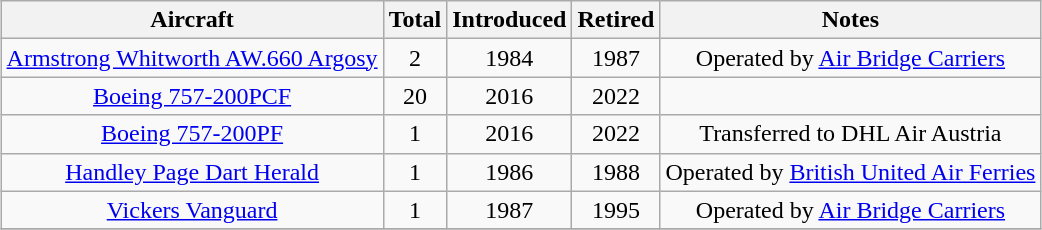<table class="wikitable" style="margin:0.5em auto; text-align:center">
<tr>
<th>Aircraft</th>
<th>Total</th>
<th>Introduced</th>
<th>Retired</th>
<th>Notes</th>
</tr>
<tr>
<td><a href='#'>Armstrong Whitworth AW.660 Argosy</a></td>
<td>2</td>
<td>1984</td>
<td>1987</td>
<td>Operated by <a href='#'>Air Bridge Carriers</a></td>
</tr>
<tr>
<td><a href='#'>Boeing 757-200PCF</a></td>
<td>20</td>
<td>2016</td>
<td>2022</td>
<td></td>
</tr>
<tr>
<td><a href='#'>Boeing 757-200PF</a></td>
<td>1</td>
<td>2016</td>
<td>2022</td>
<td>Transferred to DHL Air Austria</td>
</tr>
<tr>
<td><a href='#'>Handley Page Dart Herald</a></td>
<td>1</td>
<td>1986</td>
<td>1988</td>
<td>Operated by <a href='#'>British United Air Ferries</a></td>
</tr>
<tr>
<td><a href='#'>Vickers Vanguard</a></td>
<td>1</td>
<td>1987</td>
<td>1995</td>
<td>Operated by <a href='#'>Air Bridge Carriers</a></td>
</tr>
<tr>
</tr>
</table>
